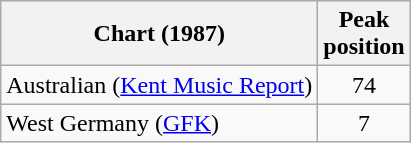<table class="wikitable sortable plainrowheaders">
<tr>
<th scope="col">Chart (1987)</th>
<th scope="col">Peak<br>position</th>
</tr>
<tr>
<td>Australian (<a href='#'>Kent Music Report</a>)</td>
<td align="center">74</td>
</tr>
<tr>
<td>West Germany (<a href='#'>GFK</a>)</td>
<td align="center">7</td>
</tr>
</table>
